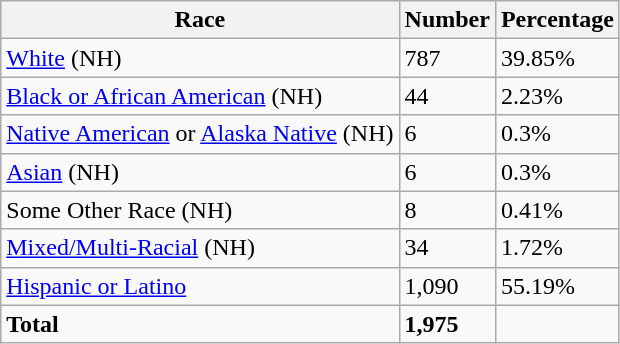<table class="wikitable">
<tr>
<th>Race</th>
<th>Number</th>
<th>Percentage</th>
</tr>
<tr>
<td><a href='#'>White</a> (NH)</td>
<td>787</td>
<td>39.85%</td>
</tr>
<tr>
<td><a href='#'>Black or African American</a> (NH)</td>
<td>44</td>
<td>2.23%</td>
</tr>
<tr>
<td><a href='#'>Native American</a> or <a href='#'>Alaska Native</a> (NH)</td>
<td>6</td>
<td>0.3%</td>
</tr>
<tr>
<td><a href='#'>Asian</a> (NH)</td>
<td>6</td>
<td>0.3%</td>
</tr>
<tr>
<td>Some Other Race (NH)</td>
<td>8</td>
<td>0.41%</td>
</tr>
<tr>
<td><a href='#'>Mixed/Multi-Racial</a> (NH)</td>
<td>34</td>
<td>1.72%</td>
</tr>
<tr>
<td><a href='#'>Hispanic or Latino</a></td>
<td>1,090</td>
<td>55.19%</td>
</tr>
<tr>
<td><strong>Total</strong></td>
<td><strong>1,975</strong></td>
<td></td>
</tr>
</table>
